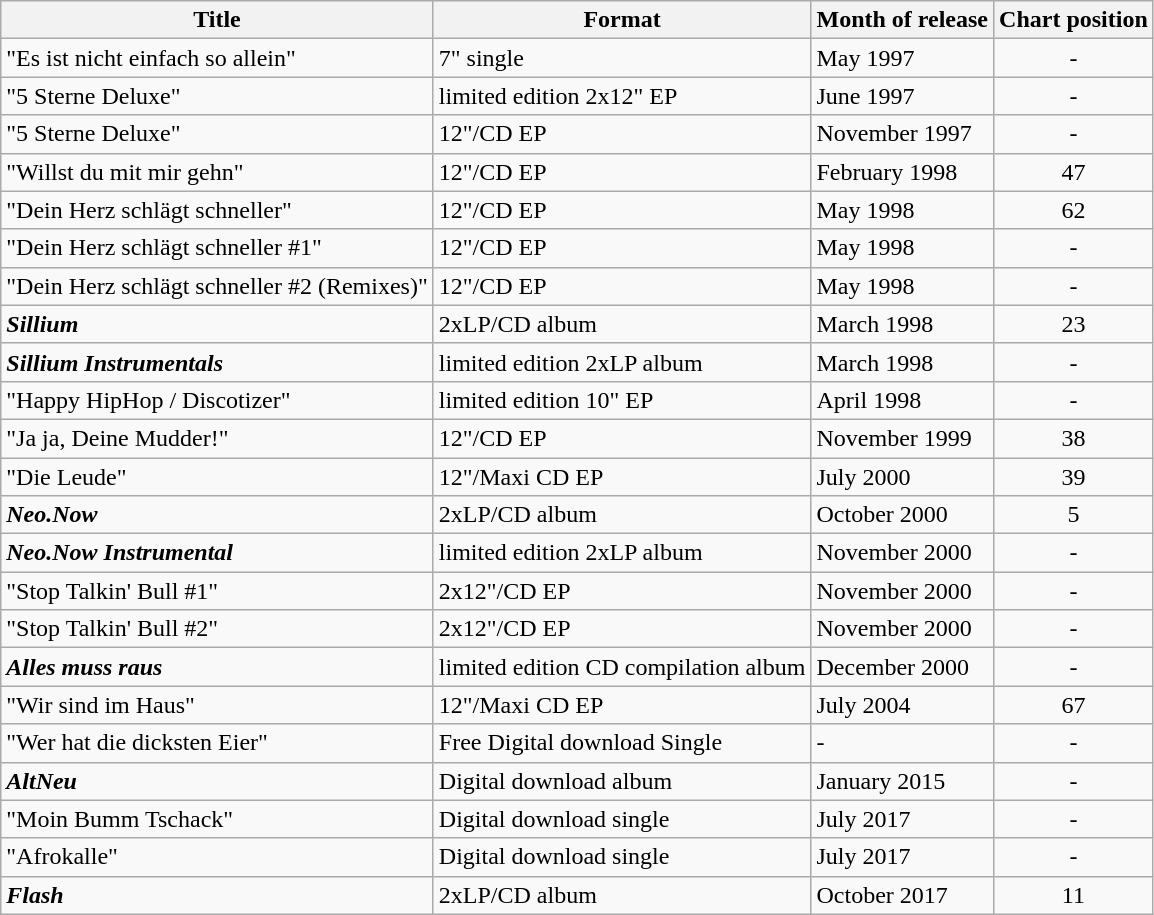<table class="wikitable">
<tr>
<th>Title</th>
<th>Format</th>
<th>Month of release</th>
<th>Chart position </th>
</tr>
<tr>
<td>"Es ist nicht einfach so allein"</td>
<td>7" single</td>
<td>May 1997</td>
<td align="center">-</td>
</tr>
<tr>
<td>"5 Sterne Deluxe"</td>
<td>limited edition 2x12" EP</td>
<td>June 1997</td>
<td align="center">-</td>
</tr>
<tr>
<td>"5 Sterne Deluxe"</td>
<td>12"/CD EP</td>
<td>November 1997</td>
<td align="center">-</td>
</tr>
<tr>
<td>"Willst du mit mir gehn"</td>
<td>12"/CD EP</td>
<td>February 1998</td>
<td align="center">47</td>
</tr>
<tr>
<td>"Dein Herz schlägt schneller"</td>
<td>12"/CD EP</td>
<td>May 1998</td>
<td align="center">62</td>
</tr>
<tr>
<td>"Dein Herz schlägt schneller #1"</td>
<td>12"/CD EP</td>
<td>May 1998</td>
<td align="center">-</td>
</tr>
<tr>
<td>"Dein Herz schlägt schneller #2 (Remixes)"</td>
<td>12"/CD EP</td>
<td>May 1998</td>
<td align="center">-</td>
</tr>
<tr>
<td><strong><em>Sillium</em></strong></td>
<td>2xLP/CD album</td>
<td>March 1998</td>
<td align="center">23</td>
</tr>
<tr>
<td><strong><em>Sillium Instrumentals</em></strong></td>
<td>limited edition 2xLP album</td>
<td>March 1998</td>
<td align="center">-</td>
</tr>
<tr>
<td>"Happy HipHop / Discotizer"</td>
<td>limited edition 10" EP</td>
<td>April 1998</td>
<td align="center">-</td>
</tr>
<tr>
<td>"Ja ja, Deine Mudder!"</td>
<td>12"/CD EP</td>
<td>November 1999</td>
<td align="center">38</td>
</tr>
<tr>
<td>"Die Leude"</td>
<td>12"/Maxi CD EP</td>
<td>July 2000</td>
<td align="center">39</td>
</tr>
<tr>
<td><strong><em>Neo.Now</em></strong></td>
<td>2xLP/CD album</td>
<td>October 2000</td>
<td align="center">5</td>
</tr>
<tr>
<td><strong><em>Neo.Now Instrumental</em></strong></td>
<td>limited edition 2xLP album</td>
<td>November 2000</td>
<td align="center">-</td>
</tr>
<tr>
<td>"Stop Talkin' Bull #1"</td>
<td>2x12"/CD EP</td>
<td>November 2000</td>
<td align="center">-</td>
</tr>
<tr>
<td>"Stop Talkin' Bull #2"</td>
<td>2x12"/CD EP</td>
<td>November 2000</td>
<td align="center">-</td>
</tr>
<tr>
<td><strong><em>Alles muss raus</em></strong></td>
<td>limited edition CD compilation album</td>
<td>December 2000</td>
<td align="center">-</td>
</tr>
<tr>
<td>"Wir sind im Haus"</td>
<td>12"/Maxi CD EP</td>
<td>July 2004</td>
<td align="center">67</td>
</tr>
<tr>
<td>"Wer hat die dicksten Eier"</td>
<td>Free Digital download Single</td>
<td>-</td>
<td align="center">-</td>
</tr>
<tr>
<td><strong><em>AltNeu</em></strong></td>
<td>Digital download album</td>
<td>January 2015</td>
<td align="center">-</td>
</tr>
<tr>
<td>"Moin Bumm Tschack"</td>
<td>Digital download single</td>
<td>July 2017</td>
<td align="center">-</td>
</tr>
<tr>
<td>"Afrokalle"</td>
<td>Digital download single</td>
<td>July 2017</td>
<td align="center">-</td>
</tr>
<tr>
<td><strong><em>Flash</em></strong></td>
<td>2xLP/CD album</td>
<td>October 2017</td>
<td align="center">11</td>
</tr>
</table>
